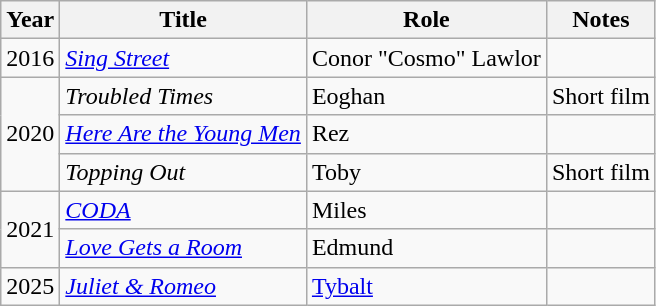<table class="wikitable sortable">
<tr>
<th>Year</th>
<th>Title</th>
<th>Role</th>
<th class="unsortable">Notes</th>
</tr>
<tr>
<td>2016</td>
<td><em><a href='#'>Sing Street</a></em></td>
<td>Conor "Cosmo" Lawlor</td>
<td></td>
</tr>
<tr>
<td rowspan="3">2020</td>
<td><em>Troubled Times</em></td>
<td>Eoghan</td>
<td>Short film</td>
</tr>
<tr>
<td><em><a href='#'>Here Are the Young Men</a></em></td>
<td>Rez</td>
<td></td>
</tr>
<tr>
<td><em>Topping Out</em></td>
<td>Toby</td>
<td>Short film</td>
</tr>
<tr>
<td rowspan="2">2021</td>
<td><em><a href='#'>CODA</a></em></td>
<td>Miles</td>
<td></td>
</tr>
<tr>
<td><em><a href='#'>Love Gets a Room</a></em></td>
<td>Edmund</td>
<td></td>
</tr>
<tr>
<td>2025</td>
<td><em><a href='#'>Juliet & Romeo</a></em></td>
<td><a href='#'>Tybalt</a></td>
<td></td>
</tr>
</table>
